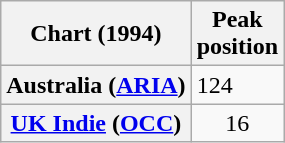<table class="wikitable plainrowheaders">
<tr>
<th scope="col">Chart (1994)</th>
<th scope="col">Peak<br>position</th>
</tr>
<tr>
<th scope="row">Australia (<a href='#'>ARIA</a>)</th>
<td>124</td>
</tr>
<tr>
<th scope="row"><a href='#'>UK Indie</a> (<a href='#'>OCC</a>)</th>
<td align="center">16</td>
</tr>
</table>
